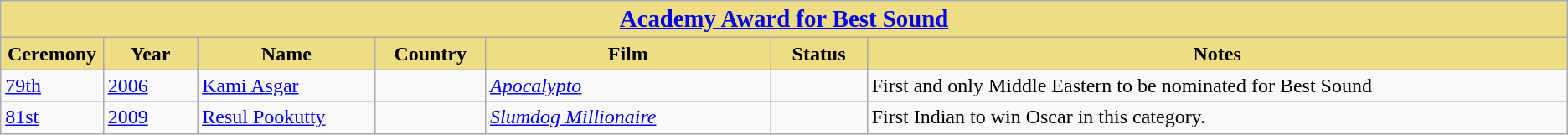<table class="wikitable sortable" style="text-align: left">
<tr>
<th colspan=7 align=center style="background:#EEDD82"><big><a href='#'>Academy Award for Best Sound</a></big></th>
</tr>
<tr>
<th style="background-color:#EEDD82; width:075px;">Ceremony</th>
<th style="background-color:#EEDD82; width:075px;">Year</th>
<th style="background-color:#EEDD82; width:150px;">Name</th>
<th style="background-color:#EEDD82; width:085px;">Country</th>
<th style="background-color:#EEDD82; width:250px;">Film</th>
<th style="background-color:#EEDD82; width:075px;">Status</th>
<th style="background-color:#EEDD82; width:650px;">Notes</th>
</tr>
<tr>
<td><a href='#'>79th</a></td>
<td><a href='#'>2006</a></td>
<td><a href='#'>Kami Asgar</a></td>
<td></td>
<td><em><a href='#'>Apocalypto</a></em></td>
<td></td>
<td>First  and only  Middle Eastern to be nominated for Best Sound</td>
</tr>
<tr>
<td><a href='#'>81st</a></td>
<td><a href='#'>2009</a></td>
<td><a href='#'>Resul Pookutty</a></td>
<td></td>
<td><em><a href='#'>Slumdog Millionaire</a></em></td>
<td></td>
<td>First Indian to win Oscar in this category.</td>
</tr>
</table>
